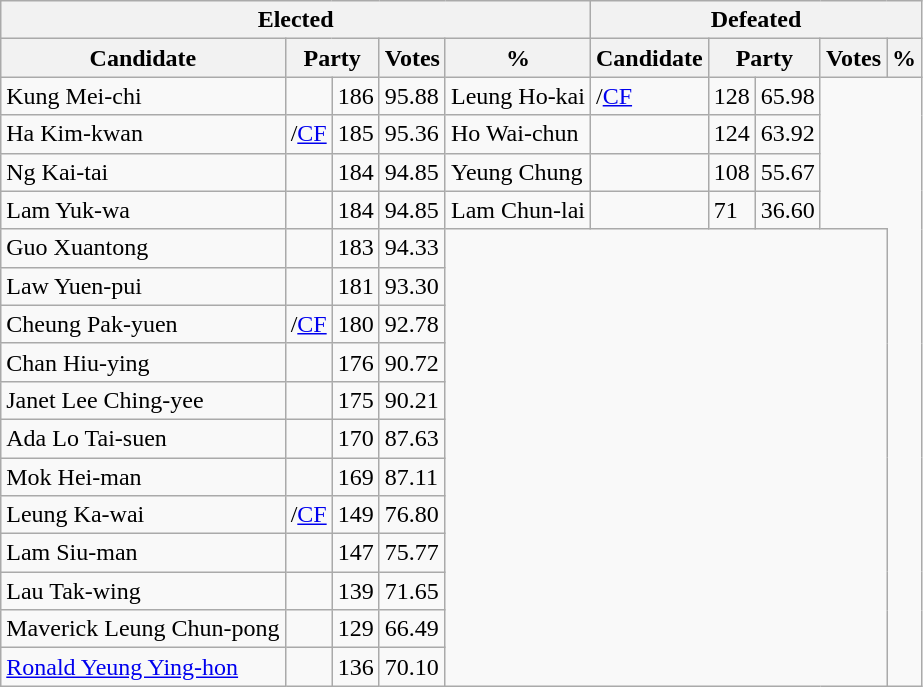<table class="wikitable">
<tr>
<th colspan="5">Elected</th>
<th colspan="5">Defeated</th>
</tr>
<tr>
<th>Candidate</th>
<th colspan="2">Party</th>
<th>Votes</th>
<th>%</th>
<th>Candidate</th>
<th colspan="2">Party</th>
<th>Votes</th>
<th>%</th>
</tr>
<tr>
<td>Kung Mei-chi</td>
<td></td>
<td>186</td>
<td>95.88</td>
<td>Leung Ho-kai</td>
<td>/<a href='#'>CF</a></td>
<td>128</td>
<td>65.98</td>
</tr>
<tr>
<td>Ha Kim-kwan</td>
<td>/<a href='#'>CF</a></td>
<td>185</td>
<td>95.36</td>
<td>Ho Wai-chun</td>
<td></td>
<td>124</td>
<td>63.92</td>
</tr>
<tr>
<td>Ng Kai-tai</td>
<td></td>
<td>184</td>
<td>94.85</td>
<td>Yeung Chung</td>
<td></td>
<td>108</td>
<td>55.67</td>
</tr>
<tr>
<td>Lam Yuk-wa</td>
<td></td>
<td>184</td>
<td>94.85</td>
<td>Lam Chun-lai</td>
<td></td>
<td>71</td>
<td>36.60</td>
</tr>
<tr>
<td>Guo Xuantong</td>
<td></td>
<td>183</td>
<td>94.33</td>
<td colspan="5" rowspan="12"></td>
</tr>
<tr>
<td>Law Yuen-pui</td>
<td></td>
<td>181</td>
<td>93.30</td>
</tr>
<tr>
<td>Cheung Pak-yuen</td>
<td>/<a href='#'>CF</a></td>
<td>180</td>
<td>92.78</td>
</tr>
<tr>
<td>Chan Hiu-ying</td>
<td></td>
<td>176</td>
<td>90.72</td>
</tr>
<tr>
<td>Janet Lee Ching-yee</td>
<td></td>
<td>175</td>
<td>90.21</td>
</tr>
<tr>
<td>Ada Lo Tai-suen</td>
<td></td>
<td>170</td>
<td>87.63</td>
</tr>
<tr>
<td>Mok Hei-man</td>
<td></td>
<td>169</td>
<td>87.11</td>
</tr>
<tr>
<td>Leung Ka-wai</td>
<td>/<a href='#'>CF</a></td>
<td>149</td>
<td>76.80</td>
</tr>
<tr>
<td>Lam Siu-man</td>
<td></td>
<td>147</td>
<td>75.77</td>
</tr>
<tr>
<td>Lau Tak-wing</td>
<td></td>
<td>139</td>
<td>71.65</td>
</tr>
<tr>
<td>Maverick Leung Chun-pong</td>
<td></td>
<td>129</td>
<td>66.49</td>
</tr>
<tr>
<td><a href='#'>Ronald Yeung Ying-hon</a></td>
<td></td>
<td>136</td>
<td>70.10</td>
</tr>
</table>
